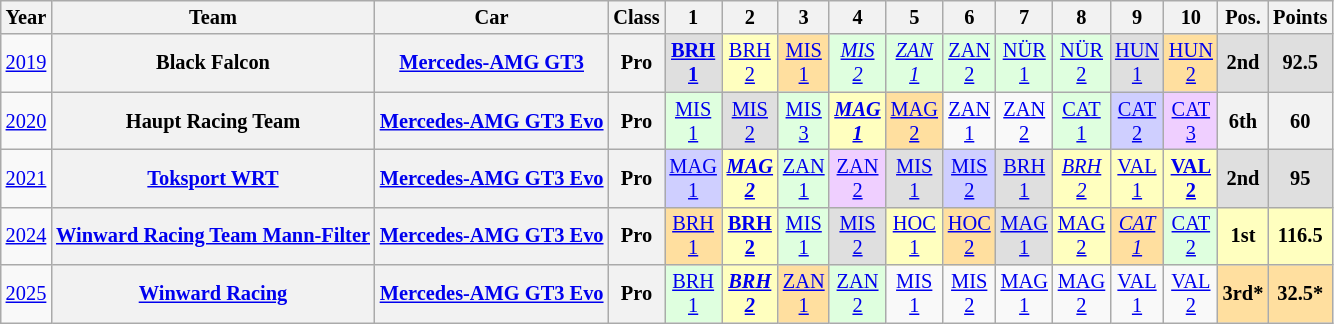<table class="wikitable" border="1" style="text-align:center; font-size:85%;">
<tr>
<th>Year</th>
<th>Team</th>
<th>Car</th>
<th>Class</th>
<th>1</th>
<th>2</th>
<th>3</th>
<th>4</th>
<th>5</th>
<th>6</th>
<th>7</th>
<th>8</th>
<th>9</th>
<th>10</th>
<th>Pos.</th>
<th>Points</th>
</tr>
<tr>
<td><a href='#'>2019</a></td>
<th nowrap>Black Falcon</th>
<th nowrap><a href='#'>Mercedes-AMG GT3</a></th>
<th>Pro</th>
<td style="background:#DFDFDF;"><strong><a href='#'>BRH<br>1</a></strong><br></td>
<td style="background:#FFFFBF;"><a href='#'>BRH<br>2</a><br></td>
<td style="background:#FFDF9F;"><a href='#'>MIS<br>1</a><br></td>
<td style="background:#DFFFDF;"><em><a href='#'>MIS<br>2</a></em><br></td>
<td style="background:#DFFFDF;"><em><a href='#'>ZAN<br>1</a></em><br></td>
<td style="background:#DFFFDF;"><a href='#'>ZAN<br>2</a><br></td>
<td style="background:#DFFFDF;"><a href='#'>NÜR<br>1</a><br></td>
<td style="background:#DFFFDF;"><a href='#'>NÜR<br>2</a><br></td>
<td style="background:#DFDFDF;"><a href='#'>HUN<br>1</a><br></td>
<td style="background:#FFDF9F;"><a href='#'>HUN<br>2</a><br></td>
<th style="background:#DFDFDF;">2nd</th>
<th style="background:#DFDFDF;">92.5</th>
</tr>
<tr>
<td><a href='#'>2020</a></td>
<th nowrap>Haupt Racing Team</th>
<th nowrap><a href='#'>Mercedes-AMG GT3 Evo</a></th>
<th>Pro</th>
<td style="background:#DFFFDF;"><a href='#'>MIS<br>1</a><br></td>
<td style="background:#DFDFDF;"><a href='#'>MIS<br>2</a><br></td>
<td style="background:#DFFFDF;"><a href='#'>MIS<br>3</a><br></td>
<td style="background:#FFFFBF;"><strong><em><a href='#'>MAG<br>1</a></em></strong><br></td>
<td style="background:#FFDF9F;"><a href='#'>MAG<br>2</a><br></td>
<td><a href='#'>ZAN<br>1</a></td>
<td><a href='#'>ZAN<br>2</a></td>
<td style="background:#DFFFDF;"><a href='#'>CAT<br>1</a><br></td>
<td style="background:#CFCFFF;"><a href='#'>CAT<br>2</a><br></td>
<td style="background:#EFCFFF;"><a href='#'>CAT<br>3</a><br></td>
<th>6th</th>
<th>60</th>
</tr>
<tr>
<td><a href='#'>2021</a></td>
<th nowrap><a href='#'>Toksport WRT</a></th>
<th nowrap><a href='#'>Mercedes-AMG GT3 Evo</a></th>
<th>Pro</th>
<td style="background:#CFCFFF;"><a href='#'>MAG<br>1</a><br></td>
<td style="background:#FFFFBF;"><strong><em><a href='#'>MAG<br>2</a></em></strong><br></td>
<td style="background:#DFFFDF;"><a href='#'>ZAN<br>1</a><br></td>
<td style="background:#EFCFFF;"><a href='#'>ZAN<br>2</a><br></td>
<td style="background:#DFDFDF;"><a href='#'>MIS<br>1</a><br></td>
<td style="background:#CFCFFF;"><a href='#'>MIS<br>2</a><br></td>
<td style="background:#DFDFDF;"><a href='#'>BRH<br>1</a><br></td>
<td style="background:#FFFFBF;"><em><a href='#'>BRH<br>2</a></em><br></td>
<td style="background:#FFFFBF;"><a href='#'>VAL<br>1</a><br></td>
<td style="background:#FFFFBF;"><strong><a href='#'>VAL <br>2</a></strong><br></td>
<th style="background:#DFDFDF;">2nd</th>
<th style="background:#DFDFDF;">95</th>
</tr>
<tr>
<td><a href='#'>2024</a></td>
<th nowrap><a href='#'>Winward Racing Team Mann-Filter</a></th>
<th nowrap><a href='#'>Mercedes-AMG GT3 Evo</a></th>
<th>Pro</th>
<td style="background:#FFDF9F;"><a href='#'>BRH<br>1</a><br></td>
<td style="background:#FFFFBF;"><strong><a href='#'>BRH<br>2</a></strong><br></td>
<td style="background:#DFFFDF;"><a href='#'>MIS<br>1</a><br></td>
<td style="background:#DFDFDF;"><a href='#'>MIS<br>2</a><br></td>
<td style="background:#FFFFBF;"><a href='#'>HOC<br>1</a><br></td>
<td style="background:#FFDF9F;"><a href='#'>HOC<br>2</a><br></td>
<td style="background:#DFDFDF;"><a href='#'>MAG<br>1</a><br></td>
<td style="background:#FFFFBF;"><a href='#'>MAG<br>2</a><br></td>
<td style="background:#FFDF9F;"><em><a href='#'>CAT<br>1</a></em><br></td>
<td style="background:#DFFFDF;"><a href='#'>CAT<br>2</a><br></td>
<th style="background:#FFFFBF;">1st</th>
<th style="background:#FFFFBF;">116.5</th>
</tr>
<tr>
<td><a href='#'>2025</a></td>
<th><a href='#'>Winward Racing</a></th>
<th><a href='#'>Mercedes-AMG GT3 Evo</a></th>
<th>Pro</th>
<td style="background:#DFFFDF;"><a href='#'>BRH<br>1</a><br></td>
<td style="background:#FFFFBF;"><strong><em><a href='#'>BRH<br>2</a></em></strong><br></td>
<td style="background:#FFDF9F;"><a href='#'>ZAN<br>1</a><br></td>
<td style="background:#DFFFDF;"><a href='#'>ZAN<br>2</a><br></td>
<td style="background:#;"><a href='#'>MIS<br>1</a><br></td>
<td style="background:#;"><a href='#'>MIS<br>2</a><br></td>
<td style="background:#;"><a href='#'>MAG<br>1</a><br></td>
<td style="background:#;"><a href='#'>MAG<br>2</a><br></td>
<td style="background:#;"><a href='#'>VAL<br>1</a><br></td>
<td style="background:#;"><a href='#'>VAL<br>2</a><br></td>
<th style="background:#FFDF9F;">3rd*</th>
<th style="background:#FFDF9F;">32.5*</th>
</tr>
</table>
